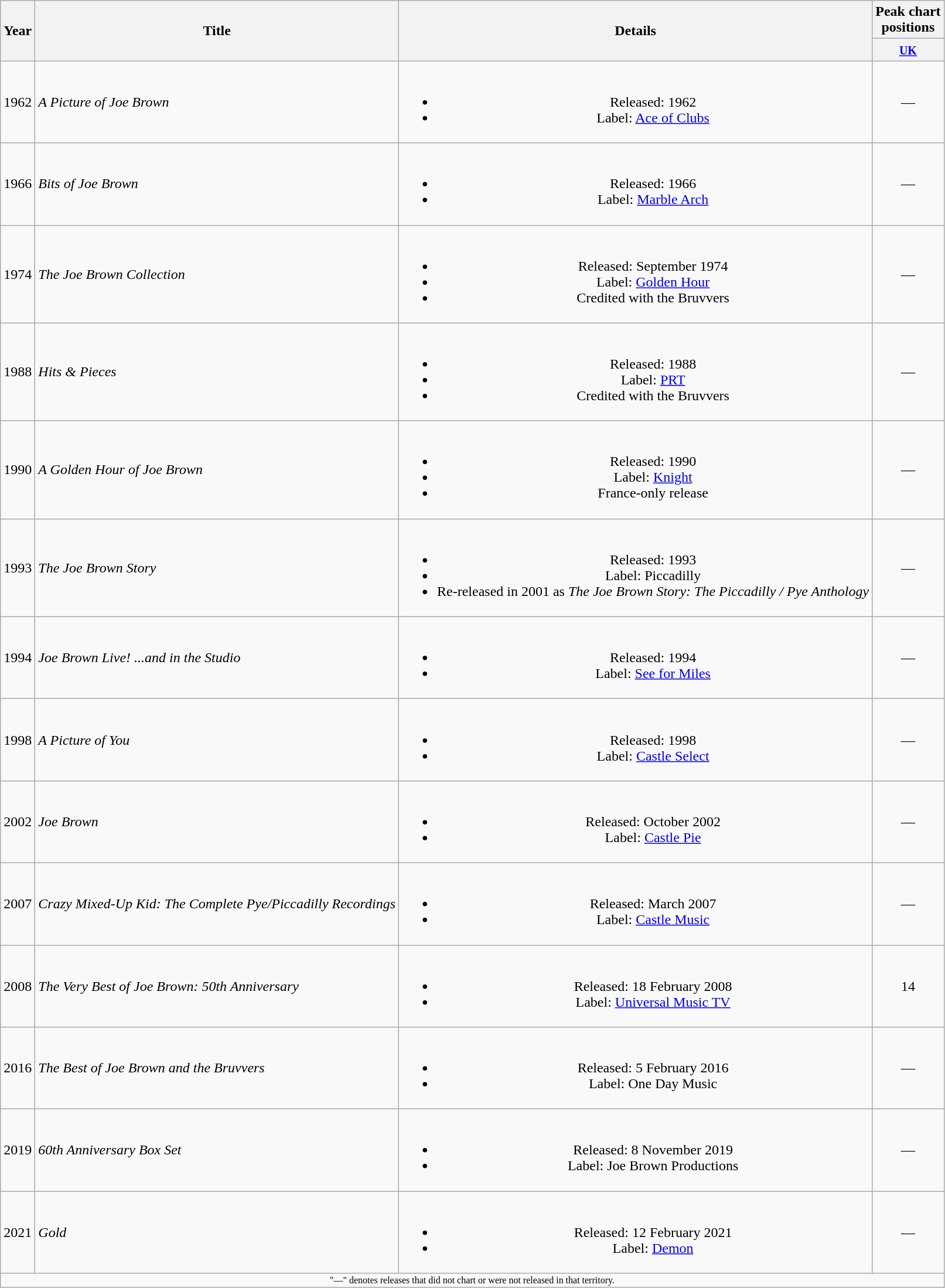<table class="wikitable" style="text-align:center">
<tr>
<th rowspan="2">Year</th>
<th rowspan="2">Title</th>
<th rowspan="2">Details</th>
<th>Peak chart<br>positions</th>
</tr>
<tr>
<th><small><a href='#'>UK</a></small><br></th>
</tr>
<tr>
<td>1962</td>
<td align="left"><em>A Picture of Joe Brown</em></td>
<td><br><ul><li>Released: 1962</li><li>Label: <a href='#'>Ace of Clubs</a></li></ul></td>
<td>—</td>
</tr>
<tr>
<td>1966</td>
<td align="left"><em>Bits of Joe Brown</em></td>
<td><br><ul><li>Released: 1966</li><li>Label: <a href='#'>Marble Arch</a></li></ul></td>
<td>—</td>
</tr>
<tr>
<td>1974</td>
<td align="left"><em>The Joe Brown Collection</em></td>
<td><br><ul><li>Released: September 1974</li><li>Label: <a href='#'>Golden Hour</a></li><li>Credited with the Bruvvers</li></ul></td>
<td>—</td>
</tr>
<tr>
<td>1988</td>
<td align="left"><em>Hits & Pieces</em></td>
<td><br><ul><li>Released: 1988</li><li>Label: <a href='#'>PRT</a></li><li>Credited with the Bruvvers</li></ul></td>
<td>—</td>
</tr>
<tr>
<td>1990</td>
<td align="left"><em>A Golden Hour of Joe Brown</em></td>
<td><br><ul><li>Released: 1990</li><li>Label: <a href='#'>Knight</a></li><li>France-only release</li></ul></td>
<td>—</td>
</tr>
<tr>
<td>1993</td>
<td align="left"><em>The Joe Brown Story</em></td>
<td><br><ul><li>Released: 1993</li><li>Label: Piccadilly</li><li>Re-released in 2001 as <em>The Joe Brown Story: The Piccadilly / Pye Anthology</em></li></ul></td>
<td>—</td>
</tr>
<tr>
<td>1994</td>
<td align="left"><em>Joe Brown Live! ...and in the Studio</em></td>
<td><br><ul><li>Released: 1994</li><li>Label: <a href='#'>See for Miles</a></li></ul></td>
<td>—</td>
</tr>
<tr>
<td>1998</td>
<td align="left"><em>A Picture of You</em></td>
<td><br><ul><li>Released: 1998</li><li>Label: <a href='#'>Castle Select</a></li></ul></td>
<td>—</td>
</tr>
<tr>
<td>2002</td>
<td align="left"><em>Joe Brown</em></td>
<td><br><ul><li>Released: October 2002</li><li>Label: <a href='#'>Castle Pie</a></li></ul></td>
<td>—</td>
</tr>
<tr>
<td>2007</td>
<td align="left"><em>Crazy Mixed-Up Kid: The Complete Pye/Piccadilly Recordings</em></td>
<td><br><ul><li>Released: March 2007</li><li>Label: <a href='#'>Castle Music</a></li></ul></td>
<td>—</td>
</tr>
<tr>
<td>2008</td>
<td align="left"><em>The Very Best of Joe Brown: 50th Anniversary</em></td>
<td><br><ul><li>Released: 18 February 2008</li><li>Label: <a href='#'>Universal Music TV</a></li></ul></td>
<td>14</td>
</tr>
<tr>
<td>2016</td>
<td align="left"><em>The Best of Joe Brown and the Bruvvers</em></td>
<td><br><ul><li>Released: 5 February 2016</li><li>Label: One Day Music</li></ul></td>
<td>—</td>
</tr>
<tr>
<td>2019</td>
<td align="left"><em>60th Anniversary Box Set</em></td>
<td><br><ul><li>Released: 8 November 2019</li><li>Label: Joe Brown Productions</li></ul></td>
<td>—</td>
</tr>
<tr>
<td>2021</td>
<td align="left"><em>Gold</em></td>
<td><br><ul><li>Released: 12 February 2021</li><li>Label: <a href='#'>Demon</a></li></ul></td>
<td>—</td>
</tr>
<tr>
<td colspan="4" style="font-size:8pt">"—" denotes releases that did not chart or were not released in that territory.</td>
</tr>
</table>
